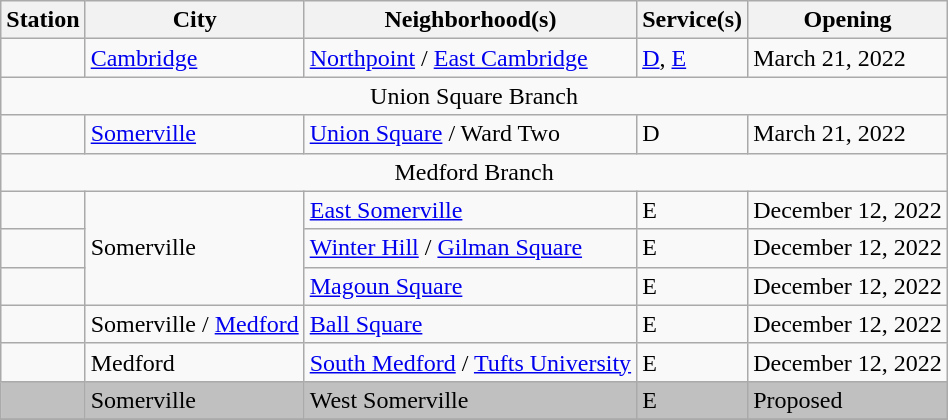<table class="wikitable">
<tr>
<th>Station</th>
<th>City</th>
<th>Neighborhood(s)</th>
<th>Service(s)</th>
<th>Opening</th>
</tr>
<tr>
<td></td>
<td><a href='#'>Cambridge</a></td>
<td><a href='#'>Northpoint</a> / <a href='#'>East Cambridge</a></td>
<td><a href='#'>D</a>, <a href='#'>E</a></td>
<td>March 21, 2022</td>
</tr>
<tr>
<td align=center colspan=5>Union Square Branch</td>
</tr>
<tr>
<td></td>
<td><a href='#'>Somerville</a></td>
<td><a href='#'>Union Square</a> / Ward Two</td>
<td>D</td>
<td>March 21, 2022</td>
</tr>
<tr>
<td align=center colspan=5>Medford Branch</td>
</tr>
<tr>
<td></td>
<td rowspan="3">Somerville</td>
<td><a href='#'>East Somerville</a></td>
<td>E</td>
<td>December 12, 2022</td>
</tr>
<tr>
<td></td>
<td><a href='#'>Winter Hill</a> / <a href='#'>Gilman Square</a></td>
<td>E</td>
<td>December 12, 2022</td>
</tr>
<tr>
<td></td>
<td><a href='#'>Magoun Square</a></td>
<td>E</td>
<td>December 12, 2022</td>
</tr>
<tr>
<td></td>
<td>Somerville / <a href='#'>Medford</a></td>
<td><a href='#'>Ball Square</a></td>
<td>E</td>
<td>December 12, 2022</td>
</tr>
<tr>
<td></td>
<td>Medford</td>
<td><a href='#'>South Medford</a> / <a href='#'>Tufts University</a></td>
<td>E</td>
<td>December 12, 2022</td>
</tr>
<tr style="background:silver;">
<td></td>
<td>Somerville</td>
<td>West Somerville</td>
<td>E</td>
<td>Proposed</td>
</tr>
<tr>
</tr>
</table>
